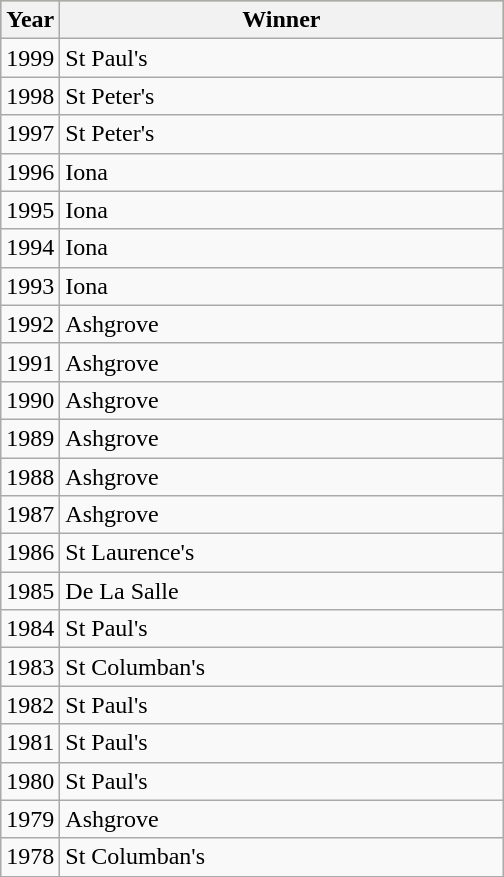<table class="wikitable">
<tr bgcolor=#bdb76b>
<th style="width:2em;">Year</th>
<th style="width:18em;">Winner</th>
</tr>
<tr>
<td>1999</td>
<td>St Paul's</td>
</tr>
<tr>
<td>1998</td>
<td>St Peter's</td>
</tr>
<tr>
<td>1997</td>
<td>St Peter's</td>
</tr>
<tr>
<td>1996</td>
<td>Iona</td>
</tr>
<tr>
<td>1995</td>
<td>Iona</td>
</tr>
<tr>
<td>1994</td>
<td>Iona</td>
</tr>
<tr>
<td>1993</td>
<td>Iona</td>
</tr>
<tr>
<td>1992</td>
<td>Ashgrove</td>
</tr>
<tr>
<td>1991</td>
<td>Ashgrove</td>
</tr>
<tr>
<td>1990</td>
<td>Ashgrove</td>
</tr>
<tr>
<td>1989</td>
<td>Ashgrove</td>
</tr>
<tr>
<td>1988</td>
<td>Ashgrove</td>
</tr>
<tr>
<td>1987</td>
<td>Ashgrove</td>
</tr>
<tr>
<td>1986</td>
<td>St Laurence's</td>
</tr>
<tr>
<td>1985</td>
<td>De La Salle</td>
</tr>
<tr>
<td>1984</td>
<td>St Paul's</td>
</tr>
<tr>
<td>1983</td>
<td>St Columban's</td>
</tr>
<tr>
<td>1982</td>
<td>St Paul's</td>
</tr>
<tr>
<td>1981</td>
<td>St Paul's</td>
</tr>
<tr>
<td>1980</td>
<td>St Paul's</td>
</tr>
<tr>
<td>1979</td>
<td>Ashgrove</td>
</tr>
<tr>
<td>1978</td>
<td>St Columban's</td>
</tr>
</table>
